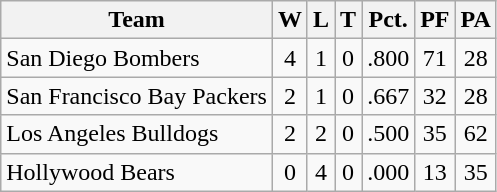<table class="wikitable">
<tr>
<th>Team</th>
<th>W</th>
<th>L</th>
<th>T</th>
<th>Pct.</th>
<th>PF</th>
<th>PA</th>
</tr>
<tr align="center">
<td align="left">San Diego Bombers</td>
<td>4</td>
<td>1</td>
<td>0</td>
<td>.800</td>
<td>71</td>
<td>28</td>
</tr>
<tr align="center">
<td align="left">San Francisco Bay Packers</td>
<td>2</td>
<td>1</td>
<td>0</td>
<td>.667</td>
<td>32</td>
<td>28</td>
</tr>
<tr align="center">
<td align="left">Los Angeles Bulldogs</td>
<td>2</td>
<td>2</td>
<td>0</td>
<td>.500</td>
<td>35</td>
<td>62</td>
</tr>
<tr align="center">
<td align="left">Hollywood Bears</td>
<td>0</td>
<td>4</td>
<td>0</td>
<td>.000</td>
<td>13</td>
<td>35</td>
</tr>
</table>
